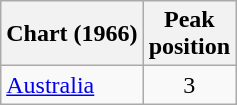<table class="wikitable">
<tr>
<th>Chart (1966)</th>
<th>Peak<br>position</th>
</tr>
<tr>
<td><a href='#'>Australia</a></td>
<td align="center">3</td>
</tr>
</table>
